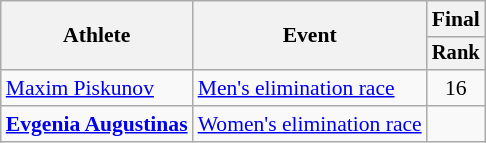<table class="wikitable" style="font-size:90%">
<tr>
<th rowspan="2">Athlete</th>
<th rowspan="2">Event</th>
<th>Final</th>
</tr>
<tr style="font-size:95%">
<th>Rank</th>
</tr>
<tr align=center>
<td align=left><a href='#'>Maxim Piskunov</a></td>
<td align=left><a href='#'>Men's elimination race</a></td>
<td>16</td>
</tr>
<tr align=center>
<td align=left><strong><a href='#'>Evgenia Augustinas</a></strong></td>
<td align=left><a href='#'>Women's elimination race</a></td>
<td></td>
</tr>
</table>
